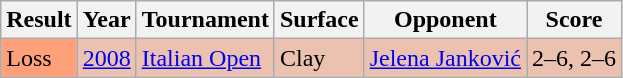<table class="sortable wikitable">
<tr>
<th>Result</th>
<th>Year</th>
<th>Tournament</th>
<th>Surface</th>
<th>Opponent</th>
<th class="unsortable">Score</th>
</tr>
<tr style="background:#ebc2af;">
<td style="background:#ffa07a;">Loss</td>
<td><a href='#'>2008</a></td>
<td><a href='#'>Italian Open</a></td>
<td>Clay</td>
<td> <a href='#'>Jelena Janković</a></td>
<td>2–6, 2–6</td>
</tr>
</table>
